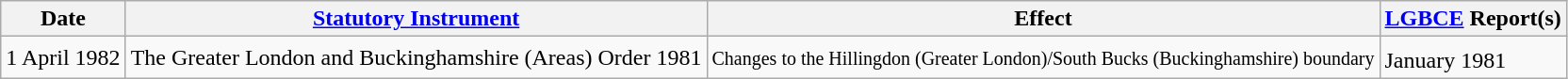<table class="wikitable sortable">
<tr>
<th>Date</th>
<th><a href='#'>Statutory Instrument</a></th>
<th>Effect</th>
<th><a href='#'>LGBCE</a> Report(s)</th>
</tr>
<tr>
<td>1 April 1982</td>
<td>The Greater London and Buckinghamshire (Areas) Order 1981</td>
<td><small>Changes to the Hillingdon (Greater London)/South Bucks (Buckinghamshire) boundary</small></td>
<td> January 1981<sup></sup></td>
</tr>
</table>
